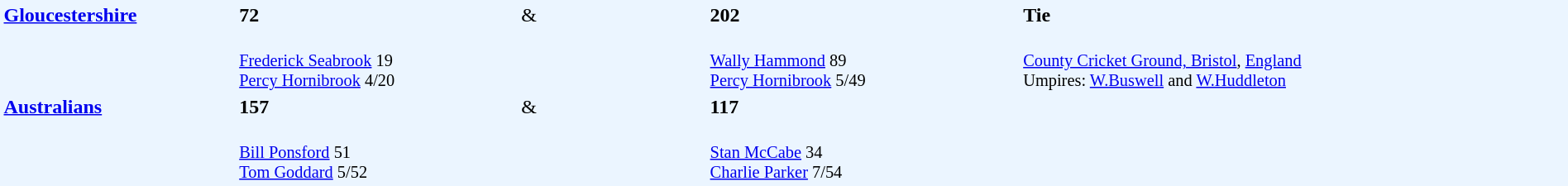<table width="100%" style="background: #EBF5FF">
<tr>
<td width="15%" valign="top" rowspan="2"><strong><a href='#'>Gloucestershire</a></strong></td>
<td width="18%"><strong>72</strong></td>
<td width="12%">&</td>
<td width="20%"><strong>202</strong></td>
<td width="35%"><strong>Tie</strong></td>
</tr>
<tr>
<td style="font-size: 85%;" valign="top"><br><a href='#'>Frederick Seabrook</a> 19<br>
<a href='#'>Percy Hornibrook</a> 4/20</td>
<td></td>
<td style="font-size: 85%;"><br><a href='#'>Wally Hammond</a> 89<br>
<a href='#'>Percy Hornibrook</a> 5/49</td>
<td valign="top" style="font-size: 85%;" rowspan="3"><br><a href='#'>County Cricket Ground, Bristol</a>, <a href='#'>England</a><br>
Umpires: <a href='#'>W.Buswell</a> and <a href='#'>W.Huddleton</a></td>
</tr>
<tr>
<td valign="top" rowspan="2"><strong><a href='#'>Australians</a></strong></td>
<td><strong>157</strong></td>
<td>&</td>
<td><strong>117</strong></td>
</tr>
<tr>
<td style="font-size: 85%;"><br><a href='#'>Bill Ponsford</a> 51<br>
<a href='#'>Tom Goddard</a> 5/52</td>
<td></td>
<td valign="top" style="font-size: 85%;"><br><a href='#'>Stan McCabe</a> 34<br>
<a href='#'>Charlie Parker</a> 7/54</td>
</tr>
</table>
